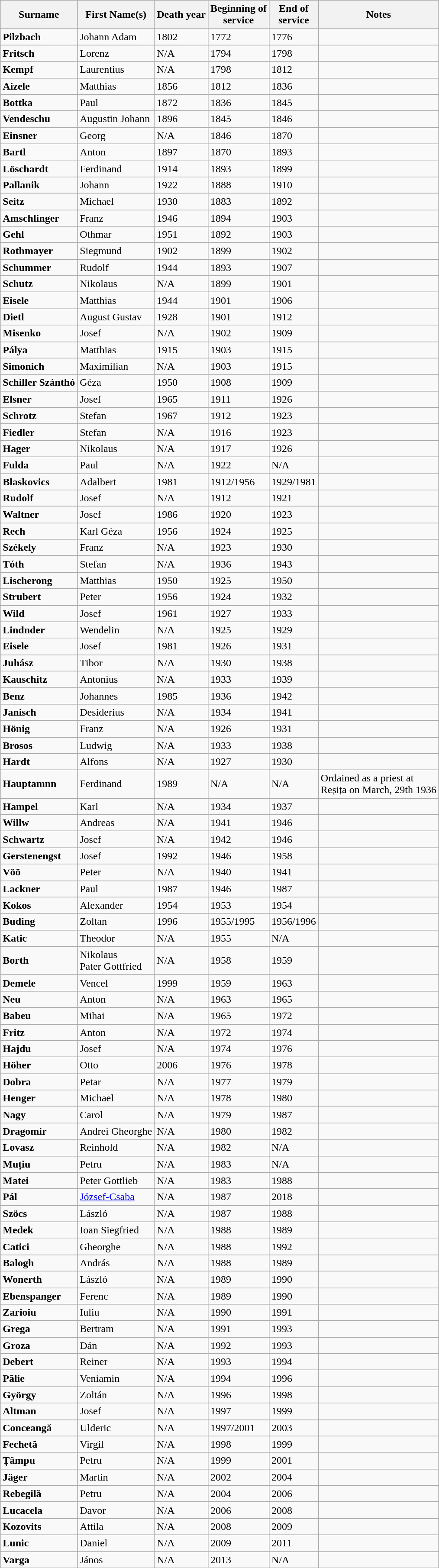<table class="wikitable">
<tr>
<th>Surname</th>
<th>First Name(s)</th>
<th>Death year</th>
<th>Beginning of <br>service</th>
<th>End of <br>service</th>
<th>Notes</th>
</tr>
<tr>
<td><strong>Pilzbach</strong></td>
<td>Johann Adam</td>
<td>1802</td>
<td>1772</td>
<td>1776</td>
<td></td>
</tr>
<tr>
<td><strong>Fritsch</strong></td>
<td>Lorenz</td>
<td>N/A</td>
<td>1794</td>
<td>1798</td>
<td></td>
</tr>
<tr>
<td><strong>Kempf</strong></td>
<td>Laurentius</td>
<td>N/A</td>
<td>1798</td>
<td>1812</td>
<td></td>
</tr>
<tr>
<td><strong>Aizele</strong></td>
<td>Matthias</td>
<td>1856</td>
<td>1812</td>
<td>1836</td>
<td></td>
</tr>
<tr>
<td><strong>Bottka</strong></td>
<td>Paul</td>
<td>1872</td>
<td>1836</td>
<td>1845</td>
<td></td>
</tr>
<tr>
<td><strong>Vendeschu</strong></td>
<td>Augustin Johann</td>
<td>1896</td>
<td>1845</td>
<td>1846</td>
<td></td>
</tr>
<tr>
<td><strong>Einsner</strong></td>
<td>Georg</td>
<td>N/A</td>
<td>1846</td>
<td>1870</td>
<td></td>
</tr>
<tr>
<td><strong>Bartl</strong></td>
<td>Anton</td>
<td>1897</td>
<td>1870</td>
<td>1893</td>
<td></td>
</tr>
<tr>
<td><strong>Löschardt</strong></td>
<td>Ferdinand</td>
<td>1914</td>
<td>1893</td>
<td>1899</td>
<td></td>
</tr>
<tr>
<td><strong>Pallanik</strong></td>
<td>Johann</td>
<td>1922</td>
<td>1888</td>
<td>1910</td>
<td></td>
</tr>
<tr>
<td><strong>Seitz</strong></td>
<td>Michael</td>
<td>1930</td>
<td>1883</td>
<td>1892</td>
<td></td>
</tr>
<tr>
<td><strong>Amschlinger</strong></td>
<td>Franz</td>
<td>1946</td>
<td>1894</td>
<td>1903</td>
<td></td>
</tr>
<tr>
<td><strong>Gehl</strong></td>
<td>Othmar</td>
<td>1951</td>
<td>1892</td>
<td>1903</td>
<td></td>
</tr>
<tr>
<td><strong>Rothmayer</strong></td>
<td>Siegmund</td>
<td>1902</td>
<td>1899</td>
<td>1902</td>
<td></td>
</tr>
<tr>
<td><strong>Schummer</strong></td>
<td>Rudolf</td>
<td>1944</td>
<td>1893</td>
<td>1907</td>
<td></td>
</tr>
<tr>
<td><strong>Schutz</strong></td>
<td>Nikolaus</td>
<td>N/A</td>
<td>1899</td>
<td>1901</td>
<td></td>
</tr>
<tr>
<td><strong>Eisele</strong></td>
<td>Matthias</td>
<td>1944</td>
<td>1901</td>
<td>1906</td>
<td></td>
</tr>
<tr>
<td><strong>Dietl</strong></td>
<td>August Gustav</td>
<td>1928</td>
<td>1901</td>
<td>1912</td>
<td></td>
</tr>
<tr>
<td><strong>Misenko</strong></td>
<td>Josef</td>
<td>N/A</td>
<td>1902</td>
<td>1909</td>
<td></td>
</tr>
<tr>
<td><strong>Pálya</strong></td>
<td>Matthias</td>
<td>1915</td>
<td>1903</td>
<td>1915</td>
<td></td>
</tr>
<tr>
<td><strong>Simonich</strong></td>
<td>Maximilian</td>
<td>N/A</td>
<td>1903</td>
<td>1915</td>
<td></td>
</tr>
<tr>
<td><strong>Schiller Szánthó</strong></td>
<td>Géza</td>
<td>1950</td>
<td>1908</td>
<td>1909</td>
<td></td>
</tr>
<tr>
<td><strong>Elsner</strong></td>
<td>Josef</td>
<td>1965</td>
<td>1911</td>
<td>1926</td>
<td></td>
</tr>
<tr>
<td><strong>Schrotz</strong></td>
<td>Stefan</td>
<td>1967</td>
<td>1912</td>
<td>1923</td>
<td></td>
</tr>
<tr>
<td><strong>Fiedler</strong></td>
<td>Stefan</td>
<td>N/A</td>
<td>1916</td>
<td>1923</td>
<td></td>
</tr>
<tr>
<td><strong>Hager</strong></td>
<td>Nikolaus</td>
<td>N/A</td>
<td>1917</td>
<td>1926</td>
<td></td>
</tr>
<tr>
<td><strong>Fulda</strong></td>
<td>Paul</td>
<td>N/A</td>
<td>1922</td>
<td>N/A</td>
<td></td>
</tr>
<tr>
<td><strong>Blaskovics</strong></td>
<td>Adalbert</td>
<td>1981</td>
<td>1912/1956</td>
<td>1929/1981</td>
<td></td>
</tr>
<tr>
<td><strong>Rudolf</strong></td>
<td>Josef</td>
<td>N/A</td>
<td>1912</td>
<td>1921</td>
<td></td>
</tr>
<tr>
<td><strong>Waltner</strong></td>
<td>Josef</td>
<td>1986</td>
<td>1920</td>
<td>1923</td>
<td></td>
</tr>
<tr>
<td><strong>Rech</strong></td>
<td>Karl Géza</td>
<td>1956</td>
<td>1924</td>
<td>1925</td>
<td></td>
</tr>
<tr>
<td><strong>Székely</strong></td>
<td>Franz</td>
<td>N/A</td>
<td>1923</td>
<td>1930</td>
<td></td>
</tr>
<tr>
<td><strong>Tóth</strong></td>
<td>Stefan</td>
<td>N/A</td>
<td>1936</td>
<td>1943</td>
<td></td>
</tr>
<tr>
<td><strong>Lischerong</strong></td>
<td>Matthias</td>
<td>1950</td>
<td>1925</td>
<td>1950</td>
<td></td>
</tr>
<tr>
<td><strong>Strubert</strong></td>
<td>Peter</td>
<td>1956</td>
<td>1924</td>
<td>1932</td>
<td></td>
</tr>
<tr>
<td><strong>Wild</strong></td>
<td>Josef</td>
<td>1961</td>
<td>1927</td>
<td>1933</td>
<td></td>
</tr>
<tr>
<td><strong>Lindnder</strong></td>
<td>Wendelin</td>
<td>N/A</td>
<td>1925</td>
<td>1929</td>
<td></td>
</tr>
<tr>
<td><strong>Eisele</strong></td>
<td>Josef</td>
<td>1981</td>
<td>1926</td>
<td>1931</td>
<td></td>
</tr>
<tr>
<td><strong>Juhász</strong></td>
<td>Tibor</td>
<td>N/A</td>
<td>1930</td>
<td>1938</td>
<td></td>
</tr>
<tr>
<td><strong>Kauschitz</strong></td>
<td>Antonius</td>
<td>N/A</td>
<td>1933</td>
<td>1939</td>
<td></td>
</tr>
<tr>
<td><strong>Benz</strong></td>
<td>Johannes</td>
<td>1985</td>
<td>1936</td>
<td>1942</td>
<td></td>
</tr>
<tr>
<td><strong>Janisch</strong></td>
<td>Desiderius</td>
<td>N/A</td>
<td>1934</td>
<td>1941</td>
<td></td>
</tr>
<tr>
<td><strong>Hönig</strong></td>
<td>Franz</td>
<td>N/A</td>
<td>1926</td>
<td>1931</td>
<td></td>
</tr>
<tr>
<td><strong>Brosos</strong></td>
<td>Ludwig</td>
<td>N/A</td>
<td>1933</td>
<td>1938</td>
<td></td>
</tr>
<tr>
<td><strong>Hardt</strong></td>
<td>Alfons</td>
<td>N/A</td>
<td>1927</td>
<td>1930</td>
<td></td>
</tr>
<tr>
<td><strong>Hauptamnn</strong></td>
<td>Ferdinand</td>
<td>1989</td>
<td>N/A</td>
<td>N/A</td>
<td>Ordained as a priest at <br>Reșița on March, 29th 1936</td>
</tr>
<tr>
<td><strong>Hampel</strong></td>
<td>Karl</td>
<td>N/A</td>
<td>1934</td>
<td>1937</td>
<td></td>
</tr>
<tr>
<td><strong>Willw</strong></td>
<td>Andreas</td>
<td>N/A</td>
<td>1941</td>
<td>1946</td>
<td></td>
</tr>
<tr>
<td><strong>Schwartz</strong></td>
<td>Josef</td>
<td>N/A</td>
<td>1942</td>
<td>1946</td>
<td></td>
</tr>
<tr>
<td><strong>Gerstenengst</strong></td>
<td>Josef</td>
<td>1992</td>
<td>1946</td>
<td>1958</td>
<td></td>
</tr>
<tr>
<td><strong>Vöö</strong></td>
<td>Peter</td>
<td>N/A</td>
<td>1940</td>
<td>1941</td>
<td></td>
</tr>
<tr>
<td><strong>Lackner</strong></td>
<td>Paul</td>
<td>1987</td>
<td>1946</td>
<td>1987</td>
<td></td>
</tr>
<tr>
<td><strong>Kokos</strong></td>
<td>Alexander</td>
<td>1954</td>
<td>1953</td>
<td>1954</td>
<td></td>
</tr>
<tr>
<td><strong>Buding</strong></td>
<td>Zoltan</td>
<td>1996</td>
<td>1955/1995</td>
<td>1956/1996</td>
<td></td>
</tr>
<tr>
<td><strong>Katic</strong></td>
<td>Theodor</td>
<td>N/A</td>
<td>1955</td>
<td>N/A</td>
<td></td>
</tr>
<tr>
<td><strong>Borth</strong></td>
<td>Nikolaus <br>Pater Gottfried</td>
<td>N/A</td>
<td>1958</td>
<td>1959</td>
<td></td>
</tr>
<tr>
<td><strong>Demele</strong></td>
<td>Vencel</td>
<td>1999</td>
<td>1959</td>
<td>1963</td>
<td></td>
</tr>
<tr>
<td><strong>Neu</strong></td>
<td>Anton</td>
<td>N/A</td>
<td>1963</td>
<td>1965</td>
<td></td>
</tr>
<tr>
<td><strong>Babeu</strong></td>
<td>Mihai</td>
<td>N/A</td>
<td>1965</td>
<td>1972</td>
<td></td>
</tr>
<tr>
<td><strong>Fritz</strong></td>
<td>Anton</td>
<td>N/A</td>
<td>1972</td>
<td>1974</td>
<td></td>
</tr>
<tr>
<td><strong>Hajdu</strong></td>
<td>Josef</td>
<td>N/A</td>
<td>1974</td>
<td>1976</td>
<td></td>
</tr>
<tr>
<td><strong>Höher</strong></td>
<td>Otto</td>
<td>2006</td>
<td>1976</td>
<td>1978</td>
<td></td>
</tr>
<tr>
<td><strong>Dobra</strong></td>
<td>Petar</td>
<td>N/A</td>
<td>1977</td>
<td>1979</td>
<td></td>
</tr>
<tr>
<td><strong>Henger</strong></td>
<td>Michael</td>
<td>N/A</td>
<td>1978</td>
<td>1980</td>
<td></td>
</tr>
<tr>
<td><strong>Nagy</strong></td>
<td>Carol</td>
<td>N/A</td>
<td>1979</td>
<td>1987</td>
<td></td>
</tr>
<tr>
<td><strong>Dragomir</strong></td>
<td>Andrei Gheorghe</td>
<td>N/A</td>
<td>1980</td>
<td>1982</td>
<td></td>
</tr>
<tr>
<td><strong>Lovasz</strong></td>
<td>Reinhold</td>
<td>N/A</td>
<td>1982</td>
<td>N/A</td>
<td></td>
</tr>
<tr>
<td><strong>Muțiu</strong></td>
<td>Petru</td>
<td>N/A</td>
<td>1983</td>
<td>N/A</td>
<td></td>
</tr>
<tr>
<td><strong>Matei</strong></td>
<td>Peter Gottlieb</td>
<td>N/A</td>
<td>1983</td>
<td>1988</td>
<td></td>
</tr>
<tr>
<td><strong>Pál </strong></td>
<td><a href='#'>József-Csaba</a></td>
<td>N/A</td>
<td>1987</td>
<td>2018</td>
<td></td>
</tr>
<tr>
<td><strong>Szöcs</strong></td>
<td>László</td>
<td>N/A</td>
<td>1987</td>
<td>1988</td>
<td></td>
</tr>
<tr>
<td><strong>Medek</strong></td>
<td>Ioan Siegfried</td>
<td>N/A</td>
<td>1988</td>
<td>1989</td>
<td></td>
</tr>
<tr>
<td><strong>Catici</strong></td>
<td>Gheorghe</td>
<td>N/A</td>
<td>1988</td>
<td>1992</td>
<td></td>
</tr>
<tr>
<td><strong>Balogh</strong></td>
<td>András</td>
<td>N/A</td>
<td>1988</td>
<td>1989</td>
<td></td>
</tr>
<tr>
<td><strong>Wonerth</strong></td>
<td>László</td>
<td>N/A</td>
<td>1989</td>
<td>1990</td>
<td></td>
</tr>
<tr>
<td><strong>Ebenspanger</strong></td>
<td>Ferenc</td>
<td>N/A</td>
<td>1989</td>
<td>1990</td>
<td></td>
</tr>
<tr>
<td><strong>Zarioiu</strong></td>
<td>Iuliu</td>
<td>N/A</td>
<td>1990</td>
<td>1991</td>
<td></td>
</tr>
<tr>
<td><strong>Grega</strong></td>
<td>Bertram</td>
<td>N/A</td>
<td>1991</td>
<td>1993</td>
<td></td>
</tr>
<tr>
<td><strong>Groza</strong></td>
<td>Dán</td>
<td>N/A</td>
<td>1992</td>
<td>1993</td>
<td></td>
</tr>
<tr>
<td><strong>Debert</strong></td>
<td>Reiner</td>
<td>N/A</td>
<td>1993</td>
<td>1994</td>
<td></td>
</tr>
<tr>
<td><strong>Pălie</strong></td>
<td>Veniamin</td>
<td>N/A</td>
<td>1994</td>
<td>1996</td>
<td></td>
</tr>
<tr>
<td><strong>György </strong></td>
<td>Zoltán</td>
<td>N/A</td>
<td>1996</td>
<td>1998</td>
<td></td>
</tr>
<tr>
<td><strong>Altman</strong></td>
<td>Josef</td>
<td>N/A</td>
<td>1997</td>
<td>1999</td>
<td></td>
</tr>
<tr>
<td><strong>Conceangă</strong></td>
<td>Ulderic</td>
<td>N/A</td>
<td>1997/2001</td>
<td>2003</td>
<td></td>
</tr>
<tr>
<td><strong>Fechetă</strong></td>
<td>Virgil</td>
<td>N/A</td>
<td>1998</td>
<td>1999</td>
<td></td>
</tr>
<tr>
<td><strong>Țâmpu</strong></td>
<td>Petru</td>
<td>N/A</td>
<td>1999</td>
<td>2001</td>
<td></td>
</tr>
<tr>
<td><strong>Jäger</strong></td>
<td>Martin</td>
<td>N/A</td>
<td>2002</td>
<td>2004</td>
<td></td>
</tr>
<tr>
<td><strong>Rebegilă</strong></td>
<td>Petru</td>
<td>N/A</td>
<td>2004</td>
<td>2006</td>
<td></td>
</tr>
<tr>
<td><strong>Lucacela</strong></td>
<td>Davor</td>
<td>N/A</td>
<td>2006</td>
<td>2008</td>
<td></td>
</tr>
<tr>
<td><strong>Kozovits</strong></td>
<td>Attila</td>
<td>N/A</td>
<td>2008</td>
<td>2009</td>
<td></td>
</tr>
<tr>
<td><strong>Lunic</strong></td>
<td>Daniel</td>
<td>N/A</td>
<td>2009</td>
<td>2011</td>
<td></td>
</tr>
<tr>
<td><strong>Varga</strong></td>
<td>János</td>
<td>N/A</td>
<td>2013</td>
<td>N/A</td>
<td></td>
</tr>
</table>
